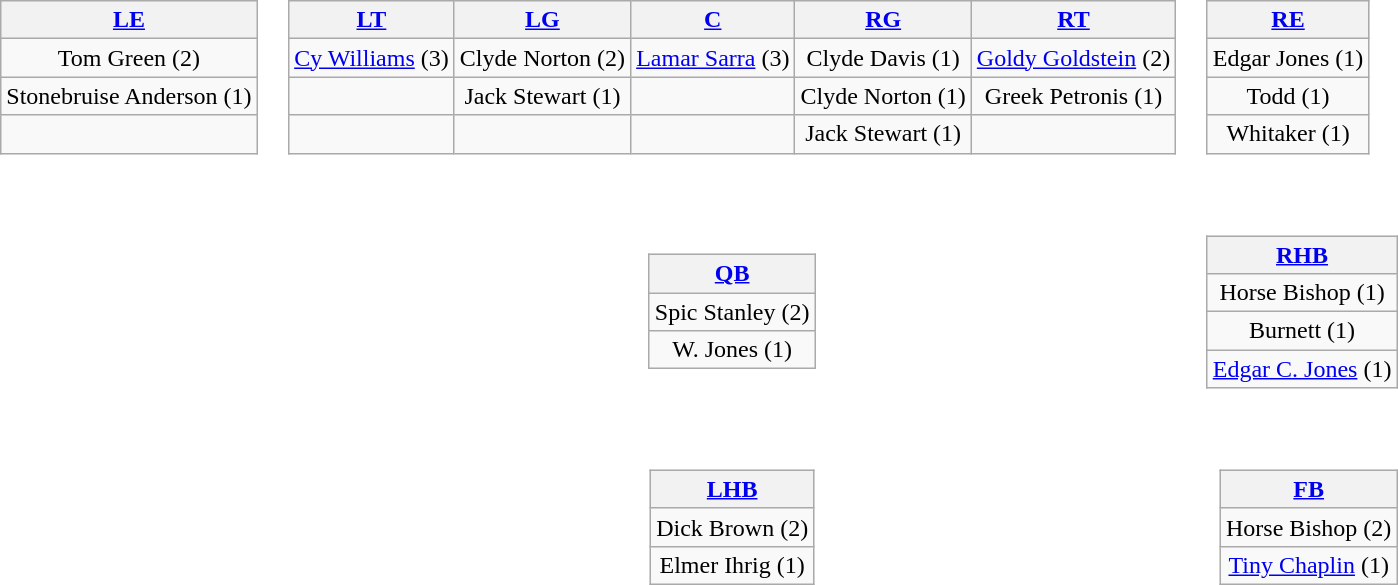<table>
<tr>
<td style="text-align:center;"><br><table style="width:100%">
<tr>
<td align="left"><br><table class="wikitable" style="text-align:center">
<tr>
<th><a href='#'>LE</a></th>
</tr>
<tr>
<td>Tom Green (2)</td>
</tr>
<tr>
<td>Stonebruise Anderson (1)</td>
</tr>
<tr>
<td> </td>
</tr>
</table>
</td>
<td><br><table class="wikitable" style="text-align:center">
<tr>
<th><a href='#'>LT</a></th>
<th><a href='#'>LG</a></th>
<th><a href='#'>C</a></th>
<th><a href='#'>RG</a></th>
<th><a href='#'>RT</a></th>
</tr>
<tr>
<td><a href='#'>Cy Williams</a> (3)</td>
<td>Clyde Norton (2)</td>
<td><a href='#'>Lamar Sarra</a> (3)</td>
<td>Clyde Davis (1)</td>
<td><a href='#'>Goldy Goldstein</a> (2)</td>
</tr>
<tr>
<td></td>
<td>Jack Stewart (1)</td>
<td></td>
<td>Clyde Norton (1)</td>
<td>Greek Petronis (1)</td>
</tr>
<tr>
<td> </td>
<td></td>
<td></td>
<td>Jack Stewart (1)</td>
<td></td>
</tr>
</table>
</td>
<td><br><table class="wikitable" style="text-align:center">
<tr>
<th><a href='#'>RE</a></th>
</tr>
<tr>
<td>Edgar Jones (1)</td>
</tr>
<tr>
<td>Todd (1)</td>
</tr>
<tr>
<td>Whitaker (1)</td>
</tr>
</table>
</td>
</tr>
<tr>
<td></td>
<td align="center"><br><table class="wikitable" style="text-align:center">
<tr>
<th><a href='#'>QB</a></th>
</tr>
<tr>
<td>Spic Stanley (2)</td>
</tr>
<tr>
<td>W. Jones (1)</td>
</tr>
</table>
</td>
<td align="right"><br><table class="wikitable" style="text-align:center">
<tr>
<th><a href='#'>RHB</a></th>
</tr>
<tr>
<td>Horse Bishop (1)</td>
</tr>
<tr>
<td>Burnett (1)</td>
</tr>
<tr>
<td><a href='#'>Edgar C. Jones</a> (1)</td>
</tr>
</table>
</td>
</tr>
<tr>
<td></td>
<td align="center"><br><table class="wikitable" style="text-align:center">
<tr>
<th><a href='#'>LHB</a></th>
</tr>
<tr>
<td>Dick Brown (2)</td>
</tr>
<tr>
<td>Elmer Ihrig (1)</td>
</tr>
</table>
</td>
<td align="right"><br><table class="wikitable" style="text-align:center">
<tr>
<th><a href='#'>FB</a></th>
</tr>
<tr>
<td>Horse Bishop (2)</td>
</tr>
<tr>
<td><a href='#'>Tiny Chaplin</a> (1)</td>
</tr>
</table>
</td>
</tr>
<tr>
<td style="height:3em"></td>
</tr>
<tr>
<td style="text-align:center;"></td>
</tr>
</table>
</td>
</tr>
</table>
